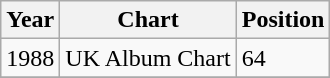<table class="wikitable">
<tr>
<th align="left">Year</th>
<th align="left">Chart</th>
<th align="left">Position</th>
</tr>
<tr>
<td align="left">1988</td>
<td align="left">UK Album Chart</td>
<td align="left">64</td>
</tr>
<tr>
</tr>
</table>
